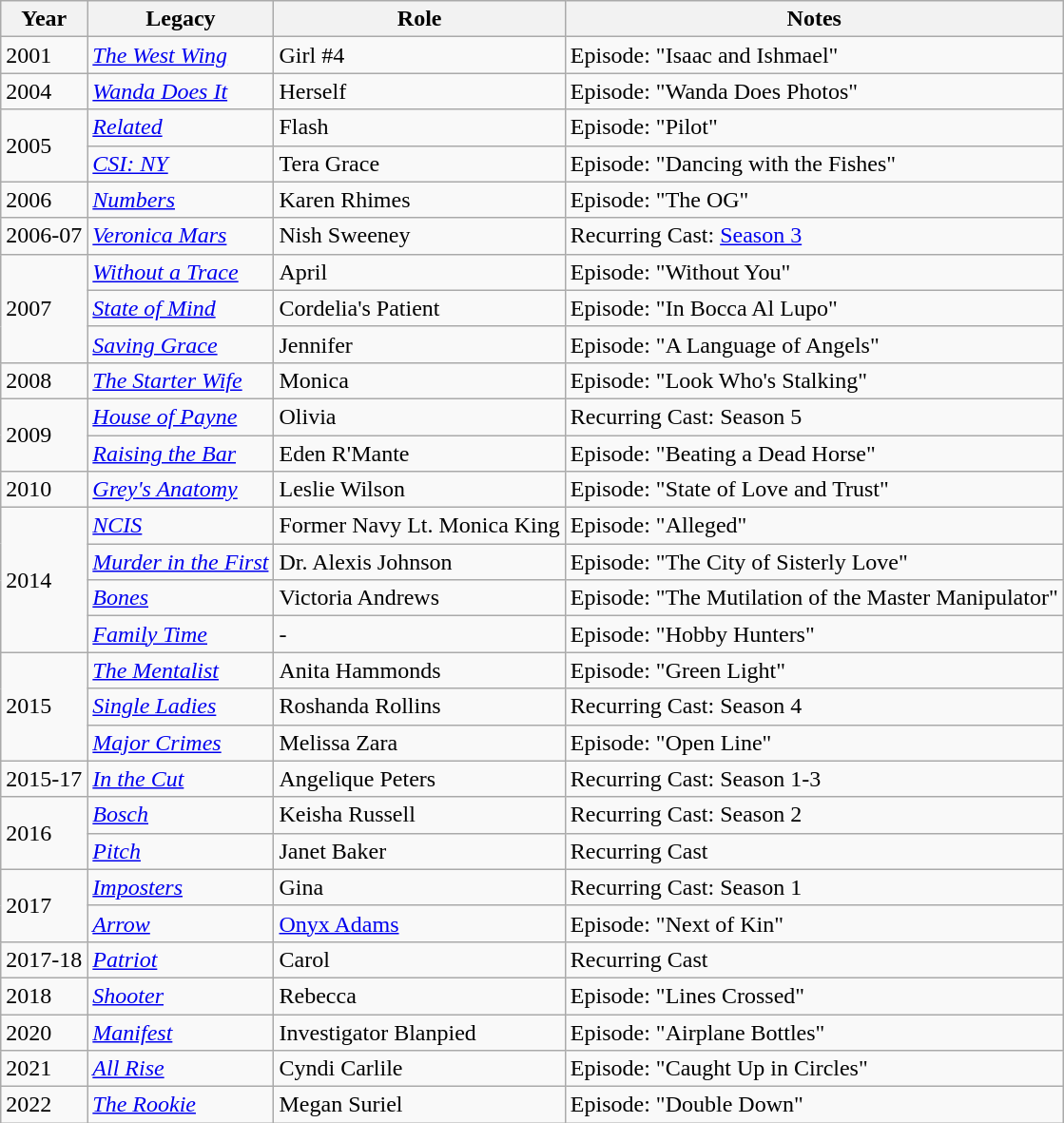<table class="wikitable plainrowheaders sortable" style="margin-right: 0;">
<tr>
<th>Year</th>
<th>Legacy</th>
<th>Role</th>
<th>Notes</th>
</tr>
<tr>
<td>2001</td>
<td><em><a href='#'>The West Wing</a></em></td>
<td>Girl #4</td>
<td>Episode: "Isaac and Ishmael"</td>
</tr>
<tr>
<td>2004</td>
<td><em><a href='#'>Wanda Does It</a></em></td>
<td>Herself</td>
<td>Episode: "Wanda Does Photos"</td>
</tr>
<tr>
<td rowspan=2>2005</td>
<td><em><a href='#'>Related</a></em></td>
<td>Flash</td>
<td>Episode: "Pilot"</td>
</tr>
<tr>
<td><em><a href='#'>CSI: NY</a></em></td>
<td>Tera Grace</td>
<td>Episode: "Dancing with the Fishes"</td>
</tr>
<tr>
<td>2006</td>
<td><em><a href='#'>Numbers</a></em></td>
<td>Karen Rhimes</td>
<td>Episode: "The OG"</td>
</tr>
<tr>
<td>2006-07</td>
<td><em><a href='#'>Veronica Mars</a></em></td>
<td>Nish Sweeney</td>
<td>Recurring Cast: <a href='#'>Season 3</a></td>
</tr>
<tr>
<td rowspan=3>2007</td>
<td><em><a href='#'>Without a Trace</a></em></td>
<td>April</td>
<td>Episode: "Without You"</td>
</tr>
<tr>
<td><em><a href='#'>State of Mind</a></em></td>
<td>Cordelia's Patient</td>
<td>Episode: "In Bocca Al Lupo"</td>
</tr>
<tr>
<td><em><a href='#'>Saving Grace</a></em></td>
<td>Jennifer</td>
<td>Episode: "A Language of Angels"</td>
</tr>
<tr>
<td>2008</td>
<td><em><a href='#'>The Starter Wife</a></em></td>
<td>Monica</td>
<td>Episode: "Look Who's Stalking"</td>
</tr>
<tr>
<td rowspan=2>2009</td>
<td><em><a href='#'>House of Payne</a></em></td>
<td>Olivia</td>
<td>Recurring Cast: Season 5</td>
</tr>
<tr>
<td><em><a href='#'>Raising the Bar</a></em></td>
<td>Eden R'Mante</td>
<td>Episode: "Beating a Dead Horse"</td>
</tr>
<tr>
<td>2010</td>
<td><em><a href='#'>Grey's Anatomy</a></em></td>
<td>Leslie Wilson</td>
<td>Episode: "State of Love and Trust"</td>
</tr>
<tr>
<td rowspan=4>2014</td>
<td><em><a href='#'>NCIS</a></em></td>
<td>Former Navy Lt. Monica King</td>
<td>Episode: "Alleged"</td>
</tr>
<tr>
<td><em><a href='#'>Murder in the First</a></em></td>
<td>Dr. Alexis Johnson</td>
<td>Episode: "The City of Sisterly Love"</td>
</tr>
<tr>
<td><em><a href='#'>Bones</a></em></td>
<td>Victoria Andrews</td>
<td>Episode: "The Mutilation of the Master Manipulator"</td>
</tr>
<tr>
<td><em><a href='#'>Family Time</a></em></td>
<td>-</td>
<td>Episode: "Hobby Hunters"</td>
</tr>
<tr>
<td rowspan=3>2015</td>
<td><em><a href='#'>The Mentalist</a></em></td>
<td>Anita Hammonds</td>
<td>Episode: "Green Light"</td>
</tr>
<tr>
<td><em><a href='#'>Single Ladies</a></em></td>
<td>Roshanda Rollins</td>
<td>Recurring Cast: Season 4</td>
</tr>
<tr>
<td><em><a href='#'>Major Crimes</a></em></td>
<td>Melissa Zara</td>
<td>Episode: "Open Line"</td>
</tr>
<tr>
<td>2015-17</td>
<td><em><a href='#'>In the Cut</a></em></td>
<td>Angelique Peters</td>
<td>Recurring Cast: Season 1-3</td>
</tr>
<tr>
<td rowspan=2>2016</td>
<td><em><a href='#'>Bosch</a></em></td>
<td>Keisha Russell </td>
<td>Recurring Cast: Season 2</td>
</tr>
<tr>
<td><em><a href='#'>Pitch</a></em></td>
<td>Janet Baker</td>
<td>Recurring Cast</td>
</tr>
<tr>
<td rowspan=2>2017</td>
<td><em><a href='#'>Imposters</a></em></td>
<td>Gina</td>
<td>Recurring Cast: Season 1</td>
</tr>
<tr>
<td><em><a href='#'>Arrow</a></em></td>
<td><a href='#'>Onyx Adams</a></td>
<td>Episode: "Next of Kin"</td>
</tr>
<tr>
<td>2017-18</td>
<td><em><a href='#'>Patriot</a></em></td>
<td>Carol</td>
<td>Recurring Cast</td>
</tr>
<tr>
<td>2018</td>
<td><em><a href='#'>Shooter</a></em></td>
<td>Rebecca</td>
<td>Episode: "Lines Crossed"</td>
</tr>
<tr>
<td>2020</td>
<td><em><a href='#'>Manifest</a></em></td>
<td>Investigator Blanpied</td>
<td>Episode: "Airplane Bottles"</td>
</tr>
<tr>
<td>2021</td>
<td><em><a href='#'>All Rise</a></em></td>
<td>Cyndi Carlile</td>
<td>Episode: "Caught Up in Circles"</td>
</tr>
<tr>
<td>2022</td>
<td><em><a href='#'>The Rookie</a></em></td>
<td>Megan Suriel</td>
<td>Episode: "Double Down"</td>
</tr>
</table>
